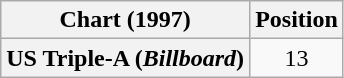<table class="wikitable plainrowheaders" style="text-align:center">
<tr>
<th>Chart (1997)</th>
<th>Position</th>
</tr>
<tr>
<th scope="row">US Triple-A (<em>Billboard</em>)</th>
<td>13</td>
</tr>
</table>
